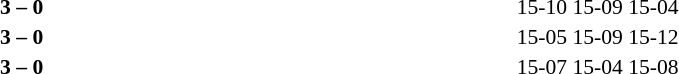<table width=100% cellspacing=1>
<tr>
<th width=20%></th>
<th width=12%></th>
<th width=20%></th>
<th width=33%></th>
<td></td>
</tr>
<tr style=font-size:90%>
<td align=right></td>
<td align=center><strong>3 – 0</strong></td>
<td></td>
<td>15-10 15-09 15-04</td>
<td></td>
</tr>
<tr style=font-size:90%>
<td align=right></td>
<td align=center><strong>3 – 0</strong></td>
<td></td>
<td>15-05 15-09 15-12</td>
<td></td>
</tr>
<tr style=font-size:90%>
<td align=right></td>
<td align=center><strong>3 – 0</strong></td>
<td></td>
<td>15-07 15-04 15-08</td>
</tr>
</table>
